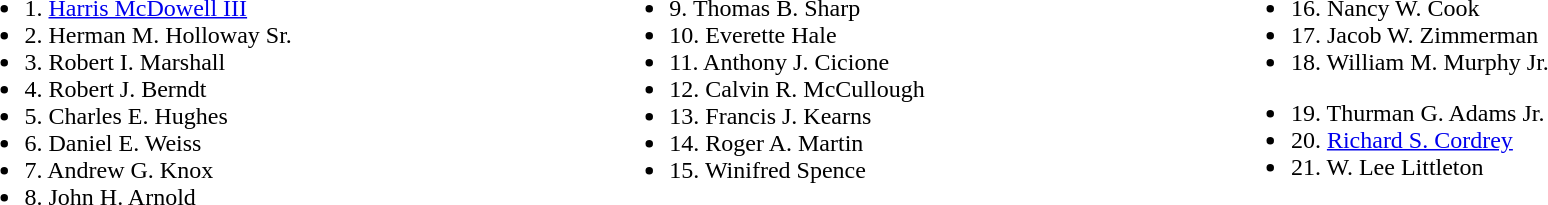<table width=100%>
<tr valign=top>
<td><br><ul><li>1. <a href='#'>Harris McDowell III</a></li><li>2. Herman M. Holloway Sr.</li><li>3. Robert I. Marshall</li><li>4. Robert J. Berndt</li><li>5. Charles E. Hughes</li><li>6. Daniel E. Weiss</li><li>7. Andrew G. Knox</li><li>8. John H. Arnold</li></ul></td>
<td><br><ul><li>9. Thomas B. Sharp</li><li>10. Everette Hale</li><li>11. Anthony J. Cicione</li><li>12. Calvin R. McCullough</li><li>13. Francis J. Kearns</li><li>14. Roger A. Martin</li><li>15. Winifred Spence</li></ul></td>
<td><br><ul><li>16. Nancy W. Cook</li><li>17. Jacob W. Zimmerman</li><li>18. William M. Murphy Jr.</li></ul><ul><li>19. Thurman G. Adams Jr.</li><li>20. <a href='#'>Richard S. Cordrey</a></li><li>21. W. Lee Littleton</li></ul></td>
</tr>
</table>
